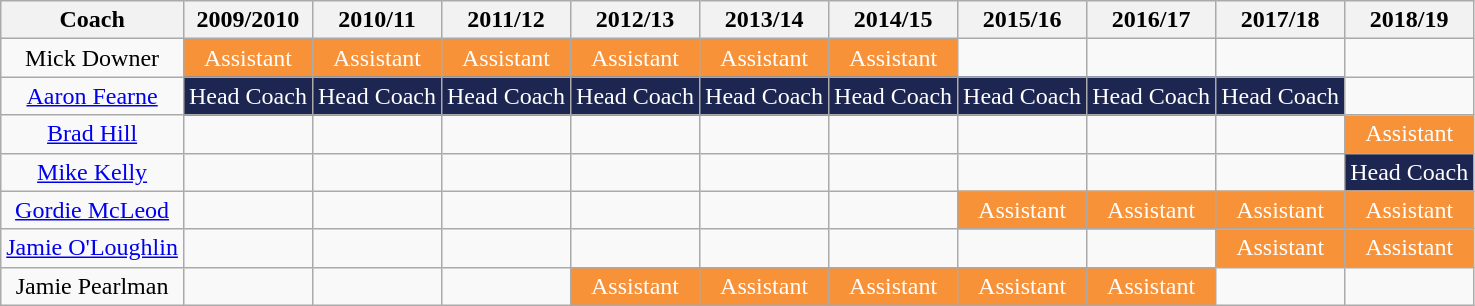<table class="wikitable sortable">
<tr>
<th>Coach</th>
<th>2009/2010</th>
<th>2010/11</th>
<th>2011/12</th>
<th>2012/13</th>
<th>2013/14</th>
<th>2014/15</th>
<th>2015/16</th>
<th>2016/17</th>
<th>2017/18</th>
<th>2018/19</th>
</tr>
<tr>
<td style="text-align:center;">Mick Downer</td>
<td style="background: #F79239; color: white; text-align:center;">Assistant</td>
<td style="background: #F79239; color: white; text-align:center;">Assistant</td>
<td style="background: #F79239; color: white; text-align:center;">Assistant</td>
<td style="background: #F79239; color: white; text-align:center;">Assistant</td>
<td style="background: #F79239; color: white; text-align:center;">Assistant</td>
<td style="background: #F79239; color: white; text-align:center;">Assistant</td>
<td></td>
<td></td>
<td></td>
<td></td>
</tr>
<tr>
<td style="text-align:center;"><a href='#'>Aaron Fearne</a></td>
<td style="background: #1C2651; color: white; text-align:center;">Head Coach</td>
<td style="background: #1C2651; color: white; text-align:center;">Head Coach</td>
<td style="background: #1C2651; color: white; text-align:center;">Head Coach</td>
<td style="background: #1C2651; color: white; text-align:center;">Head Coach</td>
<td style="background: #1C2651; color: white; text-align:center;">Head Coach</td>
<td style="background: #1C2651; color: white; text-align:center;">Head Coach</td>
<td style="background: #1C2651; color: white; text-align:center;">Head Coach</td>
<td style="background: #1C2651; color: white; text-align:center;">Head Coach</td>
<td style="background: #1C2651; color: white; text-align:center;">Head Coach</td>
<td></td>
</tr>
<tr>
<td style="text-align:center;"><a href='#'>Brad Hill</a></td>
<td></td>
<td></td>
<td></td>
<td></td>
<td></td>
<td></td>
<td></td>
<td></td>
<td></td>
<td style="background: #F79239; color: white; text-align:center;">Assistant</td>
</tr>
<tr>
<td style="text-align:center;"><a href='#'>Mike Kelly</a></td>
<td></td>
<td></td>
<td></td>
<td></td>
<td></td>
<td></td>
<td></td>
<td></td>
<td></td>
<td style="background: #1C2651; color: white; text-align:center;">Head Coach</td>
</tr>
<tr>
<td style="text-align:center;"><a href='#'>Gordie McLeod</a></td>
<td></td>
<td></td>
<td></td>
<td></td>
<td></td>
<td></td>
<td style="background: #F79239; color: white; text-align:center;">Assistant</td>
<td style="background: #F79239; color: white; text-align:center;">Assistant</td>
<td style="background: #F79239; color: white; text-align:center;">Assistant</td>
<td style="background: #F79239; color: white; text-align:center;">Assistant</td>
</tr>
<tr>
<td><a href='#'>Jamie O'Loughlin</a></td>
<td></td>
<td></td>
<td></td>
<td></td>
<td></td>
<td></td>
<td></td>
<td></td>
<td style="background: #F79239; color: white; text-align:center;">Assistant</td>
<td style="background: #F79239; color: white; text-align:center;">Assistant</td>
</tr>
<tr>
<td style="text-align:center;">Jamie Pearlman</td>
<td></td>
<td></td>
<td></td>
<td style="background: #F79239; color: white; text-align:center;">Assistant</td>
<td style="background: #F79239; color: white; text-align:center;">Assistant</td>
<td style="background: #F79239; color: white; text-align:center;">Assistant</td>
<td style="background: #F79239; color: white; text-align:center;">Assistant</td>
<td style="background: #F79239; color: white; text-align:center;">Assistant</td>
<td></td>
<td></td>
</tr>
</table>
